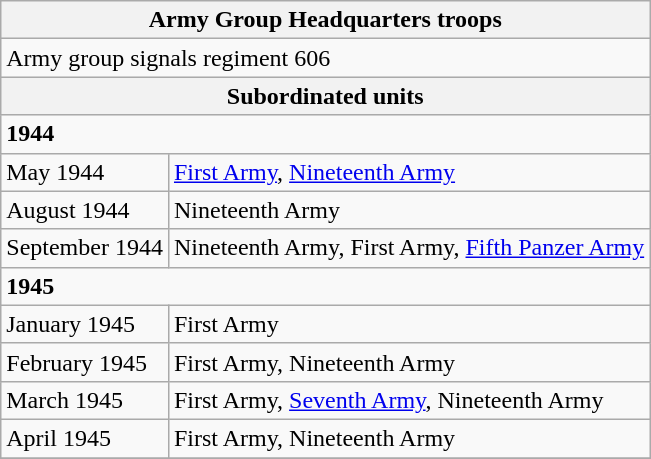<table class="wikitable">
<tr>
<th colspan=2>Army Group Headquarters troops</th>
</tr>
<tr>
<td colspan=2>Army group signals regiment 606</td>
</tr>
<tr>
<th colspan=2>Subordinated units</th>
</tr>
<tr>
<td colspan=2><strong>1944</strong></td>
</tr>
<tr>
<td>May 1944</td>
<td><a href='#'>First Army</a>, <a href='#'>Nineteenth Army</a></td>
</tr>
<tr>
<td>August 1944</td>
<td>Nineteenth Army</td>
</tr>
<tr>
<td>September 1944</td>
<td>Nineteenth Army, First Army, <a href='#'>Fifth Panzer Army</a></td>
</tr>
<tr>
<td colspan=2><strong>1945</strong></td>
</tr>
<tr>
<td>January 1945</td>
<td>First Army</td>
</tr>
<tr>
<td>February 1945</td>
<td>First Army, Nineteenth Army</td>
</tr>
<tr>
<td>March 1945</td>
<td>First Army, <a href='#'>Seventh Army</a>, Nineteenth Army</td>
</tr>
<tr>
<td>April 1945</td>
<td>First Army, Nineteenth Army</td>
</tr>
<tr>
</tr>
</table>
